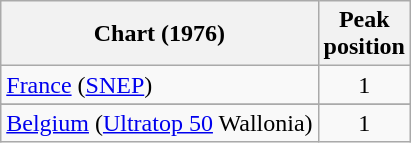<table class="wikitable plainrowheaders sortable" style="text-align:left;">
<tr>
<th scope="col">Chart (1976)</th>
<th scope="col">Peak<br>position</th>
</tr>
<tr>
<td><a href='#'>France</a> (<a href='#'>SNEP</a>)</td>
<td align="center">1</td>
</tr>
<tr>
</tr>
<tr>
<td><a href='#'>Belgium</a> (<a href='#'>Ultratop 50</a> Wallonia)</td>
<td align="center">1</td>
</tr>
</table>
